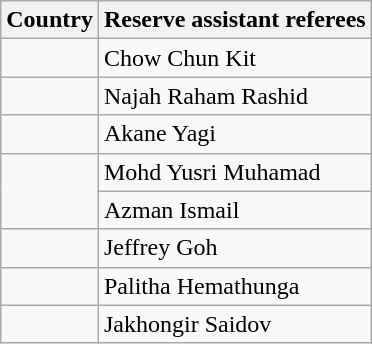<table class="wikitable">
<tr>
<th>Country</th>
<th>Reserve assistant referees</th>
</tr>
<tr>
<td></td>
<td>Chow Chun Kit</td>
</tr>
<tr>
<td></td>
<td>Najah Raham Rashid</td>
</tr>
<tr>
<td></td>
<td>Akane Yagi</td>
</tr>
<tr>
<td rowspan=2></td>
<td>Mohd Yusri Muhamad</td>
</tr>
<tr>
<td>Azman Ismail</td>
</tr>
<tr>
<td></td>
<td>Jeffrey Goh</td>
</tr>
<tr>
<td></td>
<td>Palitha Hemathunga</td>
</tr>
<tr>
<td></td>
<td>Jakhongir Saidov</td>
</tr>
</table>
